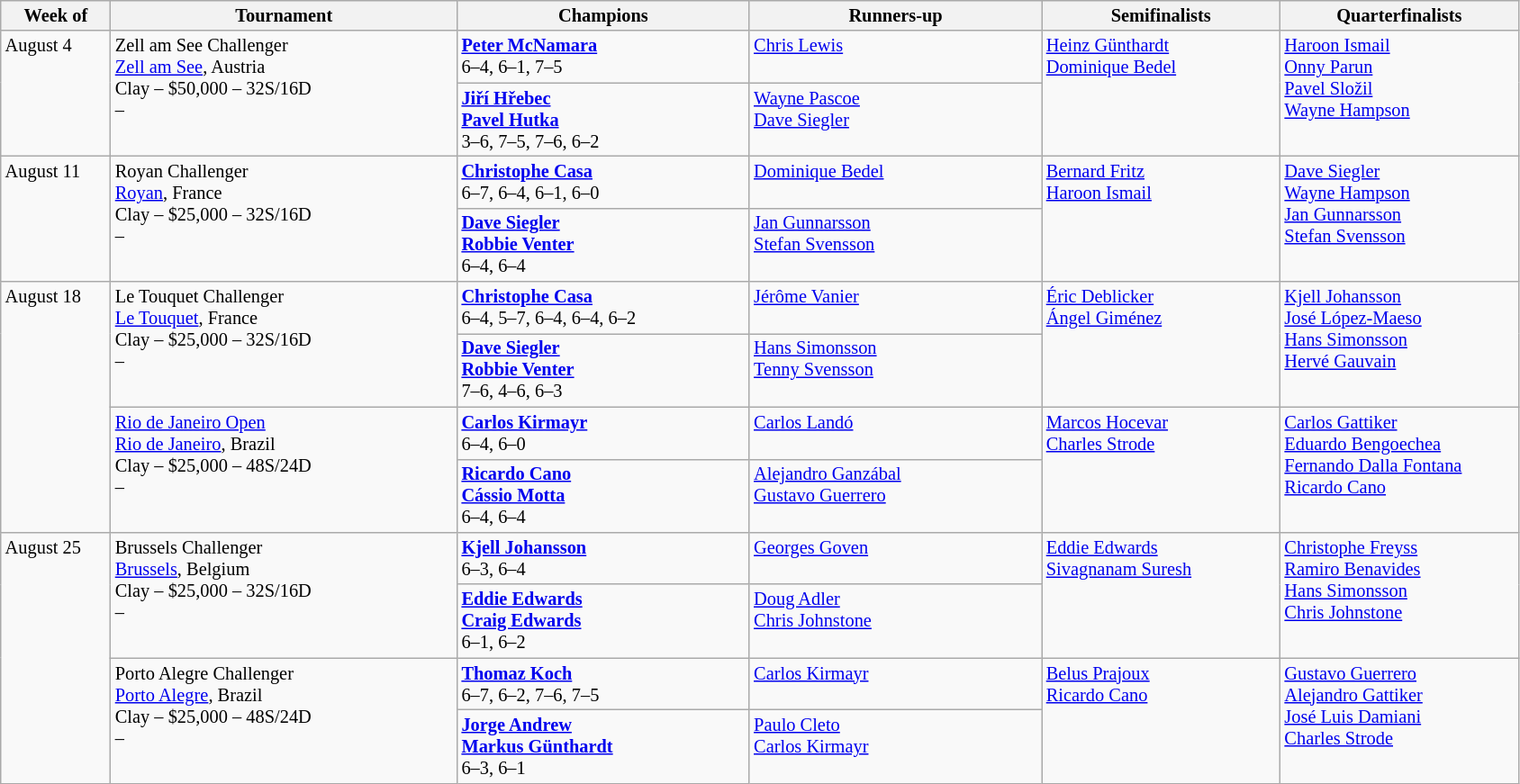<table class="wikitable" style="font-size:85%;">
<tr>
<th width="75">Week of</th>
<th width="250">Tournament</th>
<th width="210">Champions</th>
<th width="210">Runners-up</th>
<th width="170">Semifinalists</th>
<th width="170">Quarterfinalists</th>
</tr>
<tr valign="top">
<td rowspan="2">August 4</td>
<td rowspan="2">Zell am See Challenger<br> <a href='#'>Zell am See</a>, Austria<br>Clay – $50,000 – 32S/16D<br>  – </td>
<td> <strong><a href='#'>Peter McNamara</a></strong> <br>6–4, 6–1, 7–5</td>
<td> <a href='#'>Chris Lewis</a></td>
<td rowspan="2"> <a href='#'>Heinz Günthardt</a> <br>  <a href='#'>Dominique Bedel</a></td>
<td rowspan="2"> <a href='#'>Haroon Ismail</a> <br> <a href='#'>Onny Parun</a> <br> <a href='#'>Pavel Složil</a> <br>  <a href='#'>Wayne Hampson</a></td>
</tr>
<tr valign="top">
<td> <strong><a href='#'>Jiří Hřebec</a></strong> <br> <strong><a href='#'>Pavel Hutka</a></strong><br>3–6, 7–5, 7–6, 6–2</td>
<td> <a href='#'>Wayne Pascoe</a><br>  <a href='#'>Dave Siegler</a></td>
</tr>
<tr valign="top">
<td rowspan="2">August 11</td>
<td rowspan="2">Royan Challenger<br> <a href='#'>Royan</a>, France<br>Clay – $25,000 – 32S/16D<br>  – </td>
<td> <strong><a href='#'>Christophe Casa</a></strong> <br>6–7, 6–4, 6–1, 6–0</td>
<td> <a href='#'>Dominique Bedel</a></td>
<td rowspan="2"> <a href='#'>Bernard Fritz</a> <br>  <a href='#'>Haroon Ismail</a></td>
<td rowspan="2"> <a href='#'>Dave Siegler</a> <br> <a href='#'>Wayne Hampson</a> <br> <a href='#'>Jan Gunnarsson</a> <br>  <a href='#'>Stefan Svensson</a></td>
</tr>
<tr valign="top">
<td> <strong><a href='#'>Dave Siegler</a></strong> <br> <strong><a href='#'>Robbie Venter</a></strong><br>6–4, 6–4</td>
<td> <a href='#'>Jan Gunnarsson</a><br>  <a href='#'>Stefan Svensson</a></td>
</tr>
<tr valign="top">
<td rowspan="4">August 18</td>
<td rowspan="2">Le Touquet Challenger<br> <a href='#'>Le Touquet</a>, France<br>Clay – $25,000 – 32S/16D<br>  – </td>
<td> <strong><a href='#'>Christophe Casa</a></strong> <br>6–4, 5–7, 6–4, 6–4, 6–2</td>
<td> <a href='#'>Jérôme Vanier</a></td>
<td rowspan="2"> <a href='#'>Éric Deblicker</a> <br>  <a href='#'>Ángel Giménez</a></td>
<td rowspan="2"> <a href='#'>Kjell Johansson</a> <br> <a href='#'>José López-Maeso</a> <br> <a href='#'>Hans Simonsson</a> <br>  <a href='#'>Hervé Gauvain</a></td>
</tr>
<tr valign="top">
<td> <strong><a href='#'>Dave Siegler</a></strong> <br> <strong><a href='#'>Robbie Venter</a></strong><br>7–6, 4–6, 6–3</td>
<td> <a href='#'>Hans Simonsson</a><br>  <a href='#'>Tenny Svensson</a></td>
</tr>
<tr valign="top">
<td rowspan="2"><a href='#'>Rio de Janeiro Open</a><br> <a href='#'>Rio de Janeiro</a>, Brazil<br>Clay – $25,000 – 48S/24D<br>  – </td>
<td> <strong><a href='#'>Carlos Kirmayr</a></strong> <br>6–4, 6–0</td>
<td> <a href='#'>Carlos Landó</a></td>
<td rowspan="2"> <a href='#'>Marcos Hocevar</a> <br>  <a href='#'>Charles Strode</a></td>
<td rowspan="2"> <a href='#'>Carlos Gattiker</a> <br> <a href='#'>Eduardo Bengoechea</a> <br> <a href='#'>Fernando Dalla Fontana</a> <br>  <a href='#'>Ricardo Cano</a></td>
</tr>
<tr valign="top">
<td> <strong><a href='#'>Ricardo Cano</a></strong> <br> <strong><a href='#'>Cássio Motta</a></strong><br>6–4, 6–4</td>
<td> <a href='#'>Alejandro Ganzábal</a><br>  <a href='#'>Gustavo Guerrero</a></td>
</tr>
<tr valign="top">
<td rowspan="4">August 25</td>
<td rowspan="2">Brussels Challenger<br> <a href='#'>Brussels</a>, Belgium<br>Clay – $25,000 – 32S/16D<br>  – </td>
<td> <strong><a href='#'>Kjell Johansson</a></strong> <br>6–3, 6–4</td>
<td> <a href='#'>Georges Goven</a></td>
<td rowspan="2"> <a href='#'>Eddie Edwards</a> <br>  <a href='#'>Sivagnanam Suresh</a></td>
<td rowspan="2"> <a href='#'>Christophe Freyss</a> <br> <a href='#'>Ramiro Benavides</a> <br> <a href='#'>Hans Simonsson</a> <br>  <a href='#'>Chris Johnstone</a></td>
</tr>
<tr valign="top">
<td> <strong><a href='#'>Eddie Edwards</a></strong> <br> <strong><a href='#'>Craig Edwards</a></strong><br>6–1, 6–2</td>
<td> <a href='#'>Doug Adler</a><br>  <a href='#'>Chris Johnstone</a></td>
</tr>
<tr valign="top">
<td rowspan="2">Porto Alegre Challenger<br> <a href='#'>Porto Alegre</a>, Brazil<br>Clay – $25,000 – 48S/24D<br>  – </td>
<td> <strong><a href='#'>Thomaz Koch</a></strong> <br>6–7, 6–2, 7–6, 7–5</td>
<td> <a href='#'>Carlos Kirmayr</a></td>
<td rowspan="2"> <a href='#'>Belus Prajoux</a> <br>  <a href='#'>Ricardo Cano</a></td>
<td rowspan="2"> <a href='#'>Gustavo Guerrero</a> <br> <a href='#'>Alejandro Gattiker</a> <br> <a href='#'>José Luis Damiani</a> <br>  <a href='#'>Charles Strode</a></td>
</tr>
<tr valign="top">
<td> <strong><a href='#'>Jorge Andrew</a></strong> <br> <strong><a href='#'>Markus Günthardt</a></strong><br>6–3, 6–1</td>
<td> <a href='#'>Paulo Cleto</a><br>  <a href='#'>Carlos Kirmayr</a></td>
</tr>
</table>
